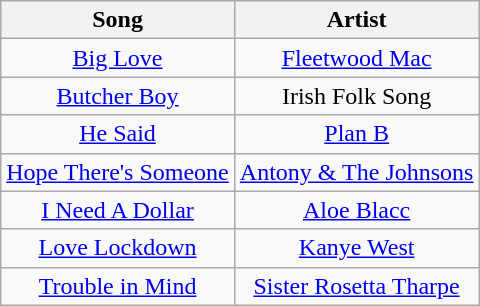<table class="wikitable" style="text-align:center;" border="1">
<tr>
<th>Song</th>
<th>Artist</th>
</tr>
<tr>
<td><a href='#'>Big Love</a></td>
<td><a href='#'>Fleetwood Mac</a></td>
</tr>
<tr>
<td><a href='#'>Butcher Boy</a></td>
<td>Irish Folk Song</td>
</tr>
<tr>
<td><a href='#'>He Said</a></td>
<td><a href='#'>Plan B</a></td>
</tr>
<tr>
<td><a href='#'>Hope There's Someone</a></td>
<td><a href='#'>Antony & The Johnsons</a></td>
</tr>
<tr>
<td><a href='#'>I Need A Dollar</a></td>
<td><a href='#'>Aloe Blacc</a></td>
</tr>
<tr>
<td><a href='#'>Love Lockdown</a></td>
<td><a href='#'>Kanye West</a></td>
</tr>
<tr>
<td><a href='#'>Trouble in Mind</a></td>
<td><a href='#'>Sister Rosetta Tharpe</a></td>
</tr>
</table>
